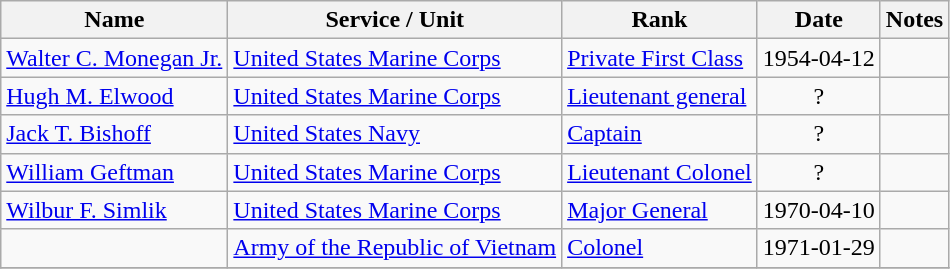<table class="wikitable sortable">
<tr>
<th>Name</th>
<th>Service / Unit</th>
<th>Rank</th>
<th>Date</th>
<th>Notes</th>
</tr>
<tr>
<td align="left"><a href='#'>Walter C. Monegan Jr.</a></td>
<td align="left"><a href='#'>United States Marine Corps</a></td>
<td align="left"><a href='#'>Private First Class</a></td>
<td align="Center">1954-04-12</td>
<td align="left"></td>
</tr>
<tr>
<td align="left"><a href='#'>Hugh M. Elwood</a></td>
<td align="left"><a href='#'>United States Marine Corps</a></td>
<td align="left"><a href='#'>Lieutenant general</a></td>
<td align="Center">?</td>
<td align="left"></td>
</tr>
<tr>
<td align="left"><a href='#'>Jack T. Bishoff</a></td>
<td align="left"><a href='#'>United States Navy</a></td>
<td align="left"><a href='#'>Captain</a></td>
<td align="Center">?</td>
<td align="left"></td>
</tr>
<tr>
<td align="left"><a href='#'>William Geftman</a></td>
<td align="left"><a href='#'>United States Marine Corps</a></td>
<td align="left"><a href='#'>Lieutenant Colonel</a></td>
<td align="Center">?</td>
<td align="left"></td>
</tr>
<tr>
<td align="left"><a href='#'>Wilbur F. Simlik</a></td>
<td align="left"><a href='#'>United States Marine Corps</a></td>
<td align="left"><a href='#'>Major General</a></td>
<td align="Center">1970-04-10</td>
<td align="left"></td>
</tr>
<tr>
<td align="left"></td>
<td align="left"><a href='#'>Army of the Republic of Vietnam</a></td>
<td align="left"><a href='#'>Colonel</a></td>
<td align="Center">1971-01-29</td>
<td align="left"></td>
</tr>
<tr>
</tr>
</table>
